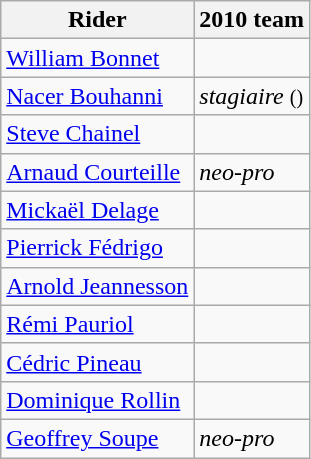<table class="wikitable">
<tr>
<th>Rider</th>
<th>2010 team</th>
</tr>
<tr>
<td><a href='#'>William Bonnet</a></td>
<td></td>
</tr>
<tr>
<td><a href='#'>Nacer Bouhanni</a></td>
<td><em>stagiaire</em> <small>()</small></td>
</tr>
<tr>
<td><a href='#'>Steve Chainel</a></td>
<td></td>
</tr>
<tr>
<td><a href='#'>Arnaud Courteille</a></td>
<td><em>neo-pro</em></td>
</tr>
<tr>
<td><a href='#'>Mickaël Delage</a></td>
<td></td>
</tr>
<tr>
<td><a href='#'>Pierrick Fédrigo</a></td>
<td></td>
</tr>
<tr>
<td><a href='#'>Arnold Jeannesson</a></td>
<td></td>
</tr>
<tr>
<td><a href='#'>Rémi Pauriol</a></td>
<td></td>
</tr>
<tr>
<td><a href='#'>Cédric Pineau</a></td>
<td></td>
</tr>
<tr>
<td><a href='#'>Dominique Rollin</a></td>
<td></td>
</tr>
<tr>
<td><a href='#'>Geoffrey Soupe</a></td>
<td><em>neo-pro</em></td>
</tr>
</table>
